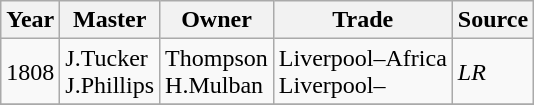<table class=" wikitable">
<tr>
<th>Year</th>
<th>Master</th>
<th>Owner</th>
<th>Trade</th>
<th>Source</th>
</tr>
<tr>
<td>1808</td>
<td>J.Tucker<br>J.Phillips</td>
<td>Thompson<br>H.Mulban</td>
<td>Liverpool–Africa<br>Liverpool–</td>
<td><em>LR</em></td>
</tr>
<tr>
</tr>
</table>
